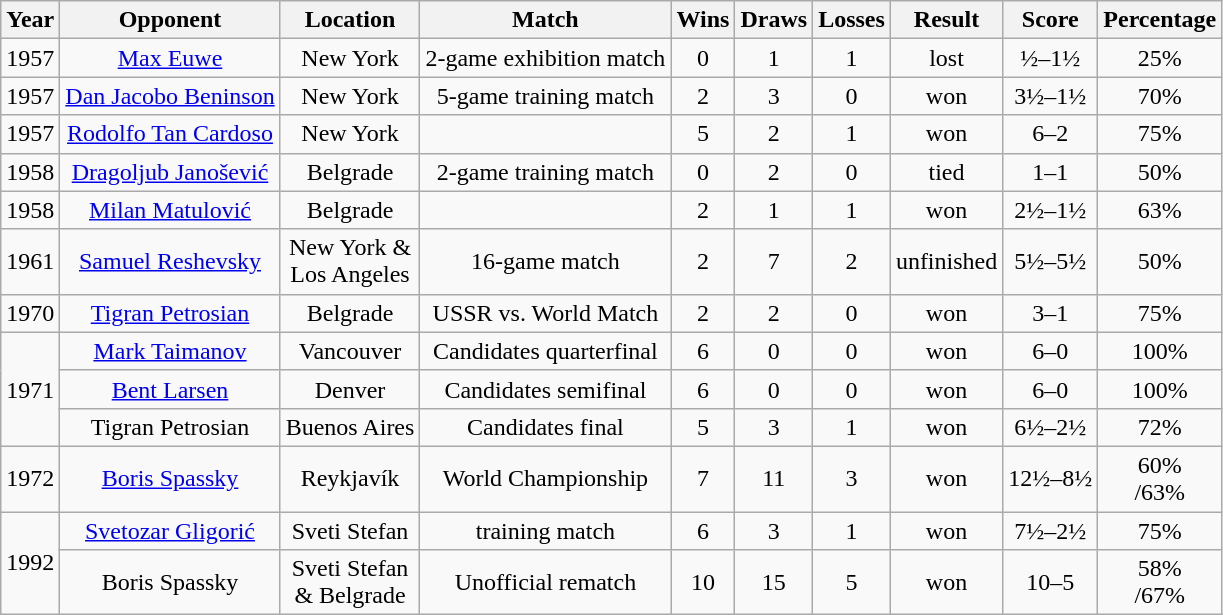<table class="wikitable" style="text-align:center">
<tr>
<th>Year</th>
<th>Opponent</th>
<th>Location</th>
<th>Match</th>
<th>Wins</th>
<th>Draws</th>
<th>Losses</th>
<th>Result</th>
<th>Score</th>
<th>Percentage</th>
</tr>
<tr>
<td>1957</td>
<td><a href='#'>Max Euwe</a></td>
<td>New York</td>
<td>2-game exhibition match</td>
<td>0</td>
<td>1</td>
<td>1</td>
<td>lost</td>
<td>½–1½</td>
<td>25%</td>
</tr>
<tr>
<td>1957</td>
<td><a href='#'>Dan Jacobo Beninson</a></td>
<td>New York</td>
<td>5-game training match</td>
<td>2</td>
<td>3</td>
<td>0</td>
<td>won</td>
<td>3½–1½</td>
<td>70%</td>
</tr>
<tr>
<td>1957</td>
<td><a href='#'>Rodolfo Tan Cardoso</a></td>
<td>New York</td>
<td></td>
<td>5</td>
<td>2</td>
<td>1</td>
<td>won</td>
<td>6–2</td>
<td>75%</td>
</tr>
<tr>
<td>1958</td>
<td><a href='#'>Dragoljub Janošević</a></td>
<td>Belgrade</td>
<td>2-game training match</td>
<td>0</td>
<td>2</td>
<td>0</td>
<td>tied</td>
<td>1–1</td>
<td>50%</td>
</tr>
<tr>
<td>1958</td>
<td><a href='#'>Milan Matulović</a></td>
<td>Belgrade</td>
<td></td>
<td>2</td>
<td>1</td>
<td>1</td>
<td>won</td>
<td>2½–1½</td>
<td>63%</td>
</tr>
<tr>
<td>1961</td>
<td><a href='#'>Samuel Reshevsky</a></td>
<td>New York &<br> Los Angeles</td>
<td>16-game match</td>
<td>2</td>
<td>7</td>
<td>2</td>
<td>unfinished</td>
<td>5½–5½</td>
<td>50%</td>
</tr>
<tr>
<td>1970</td>
<td><a href='#'>Tigran Petrosian</a></td>
<td>Belgrade</td>
<td>USSR vs. World Match</td>
<td>2</td>
<td>2</td>
<td>0</td>
<td>won</td>
<td>3–1</td>
<td>75%</td>
</tr>
<tr>
<td rowspan=3>1971</td>
<td><a href='#'>Mark Taimanov</a></td>
<td>Vancouver</td>
<td>Candidates quarterfinal</td>
<td>6</td>
<td>0</td>
<td>0</td>
<td>won</td>
<td>6–0</td>
<td>100%</td>
</tr>
<tr>
<td><a href='#'>Bent Larsen</a></td>
<td>Denver</td>
<td>Candidates semifinal</td>
<td>6</td>
<td>0</td>
<td>0</td>
<td>won</td>
<td>6–0</td>
<td>100%</td>
</tr>
<tr>
<td>Tigran Petrosian</td>
<td>Buenos Aires</td>
<td>Candidates final</td>
<td>5</td>
<td>3</td>
<td>1</td>
<td>won</td>
<td>6½–2½</td>
<td>72%</td>
</tr>
<tr>
<td>1972</td>
<td><a href='#'>Boris Spassky</a></td>
<td>Reykjavík</td>
<td>World Championship</td>
<td>7</td>
<td>11</td>
<td>3</td>
<td>won</td>
<td>12½–8½</td>
<td>60%<br>/63%</td>
</tr>
<tr>
<td rowspan=2>1992</td>
<td><a href='#'>Svetozar Gligorić</a></td>
<td>Sveti Stefan</td>
<td>training match</td>
<td>6</td>
<td>3</td>
<td>1</td>
<td>won</td>
<td>7½–2½</td>
<td>75%</td>
</tr>
<tr>
<td>Boris Spassky</td>
<td>Sveti Stefan<br> & Belgrade</td>
<td>Unofficial rematch</td>
<td>10</td>
<td>15</td>
<td>5</td>
<td>won</td>
<td>10–5</td>
<td>58%<br>/67%</td>
</tr>
</table>
